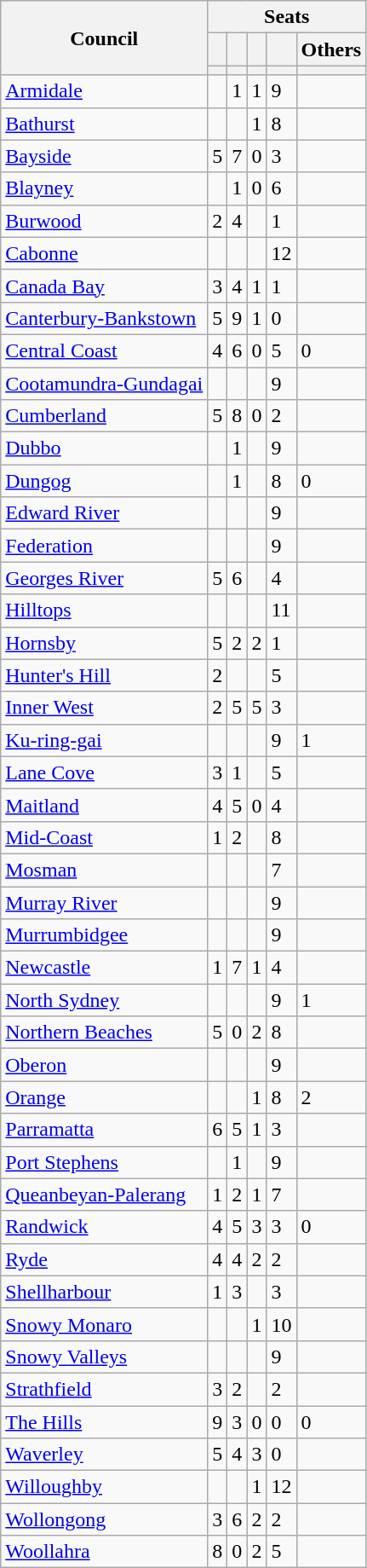<table class="wikitable">
<tr>
<th rowspan="3">Council</th>
<th colspan="5">Seats</th>
</tr>
<tr>
<th></th>
<th></th>
<th></th>
<th></th>
<th>Others</th>
</tr>
<tr>
<th></th>
<th></th>
<th></th>
<th></th>
<th></th>
</tr>
<tr>
<td><a href='#'>Armidale</a></td>
<td></td>
<td>1</td>
<td>1</td>
<td>9</td>
<td></td>
</tr>
<tr>
<td><a href='#'>Bathurst</a></td>
<td></td>
<td></td>
<td>1</td>
<td>8</td>
<td></td>
</tr>
<tr>
<td><a href='#'>Bayside</a></td>
<td>5</td>
<td>7</td>
<td>0</td>
<td>3</td>
<td></td>
</tr>
<tr>
<td><a href='#'>Blayney</a></td>
<td></td>
<td>1</td>
<td>0</td>
<td>6</td>
<td></td>
</tr>
<tr>
<td><a href='#'>Burwood</a></td>
<td>2</td>
<td>4</td>
<td></td>
<td>1</td>
<td></td>
</tr>
<tr>
<td><a href='#'>Cabonne</a></td>
<td></td>
<td></td>
<td></td>
<td>12</td>
<td></td>
</tr>
<tr>
<td><a href='#'>Canada Bay</a></td>
<td>3</td>
<td>4</td>
<td>1</td>
<td>1</td>
<td></td>
</tr>
<tr>
<td><a href='#'>Canterbury-Bankstown</a></td>
<td>5</td>
<td>9</td>
<td>1</td>
<td>0</td>
<td></td>
</tr>
<tr>
<td><a href='#'>Central Coast</a></td>
<td>4</td>
<td>6</td>
<td>0</td>
<td>5</td>
<td>0</td>
</tr>
<tr>
<td><a href='#'>Cootamundra-Gundagai</a></td>
<td></td>
<td></td>
<td></td>
<td>9</td>
<td></td>
</tr>
<tr>
<td><a href='#'>Cumberland</a></td>
<td>5</td>
<td>8</td>
<td>0</td>
<td>2</td>
<td></td>
</tr>
<tr>
<td><a href='#'>Dubbo</a></td>
<td></td>
<td>1</td>
<td></td>
<td>9</td>
<td></td>
</tr>
<tr>
<td><a href='#'>Dungog</a></td>
<td></td>
<td>1</td>
<td></td>
<td>8</td>
<td>0</td>
</tr>
<tr>
<td><a href='#'>Edward River</a></td>
<td></td>
<td></td>
<td></td>
<td>9</td>
<td></td>
</tr>
<tr>
<td><a href='#'>Federation</a></td>
<td></td>
<td></td>
<td></td>
<td>9</td>
<td></td>
</tr>
<tr>
<td><a href='#'>Georges River</a></td>
<td>5</td>
<td>6</td>
<td></td>
<td>4</td>
<td></td>
</tr>
<tr>
<td><a href='#'>Hilltops</a></td>
<td></td>
<td></td>
<td></td>
<td>11</td>
<td></td>
</tr>
<tr>
<td><a href='#'>Hornsby</a></td>
<td>5</td>
<td>2</td>
<td>2</td>
<td>1</td>
<td></td>
</tr>
<tr>
<td><a href='#'>Hunter's Hill</a></td>
<td>2</td>
<td></td>
<td></td>
<td>5</td>
<td></td>
</tr>
<tr>
<td><a href='#'>Inner West</a></td>
<td>2</td>
<td>5</td>
<td>5</td>
<td>3</td>
<td></td>
</tr>
<tr>
<td><a href='#'>Ku-ring-gai</a></td>
<td></td>
<td></td>
<td></td>
<td>9</td>
<td>1</td>
</tr>
<tr>
<td><a href='#'>Lane Cove</a></td>
<td>3</td>
<td>1</td>
<td></td>
<td>5</td>
<td></td>
</tr>
<tr>
<td><a href='#'>Maitland</a></td>
<td>4</td>
<td>5</td>
<td>0</td>
<td>4</td>
<td></td>
</tr>
<tr>
<td><a href='#'>Mid-Coast</a></td>
<td>1</td>
<td>2</td>
<td></td>
<td>8</td>
<td></td>
</tr>
<tr>
<td><a href='#'>Mosman</a></td>
<td></td>
<td></td>
<td></td>
<td>7</td>
<td></td>
</tr>
<tr>
<td><a href='#'>Murray River</a></td>
<td></td>
<td></td>
<td></td>
<td>9</td>
<td></td>
</tr>
<tr>
<td><a href='#'>Murrumbidgee</a></td>
<td></td>
<td></td>
<td></td>
<td>9</td>
<td></td>
</tr>
<tr>
<td><a href='#'>Newcastle</a></td>
<td>1</td>
<td>7</td>
<td>1</td>
<td>4</td>
<td></td>
</tr>
<tr>
<td><a href='#'>North Sydney</a></td>
<td></td>
<td></td>
<td></td>
<td>9</td>
<td>1</td>
</tr>
<tr>
<td><a href='#'>Northern Beaches</a></td>
<td>5</td>
<td>0</td>
<td>2</td>
<td>8</td>
<td></td>
</tr>
<tr>
<td><a href='#'>Oberon</a></td>
<td></td>
<td></td>
<td></td>
<td>9</td>
<td></td>
</tr>
<tr>
<td><a href='#'>Orange</a></td>
<td></td>
<td></td>
<td>1</td>
<td>8</td>
<td>2</td>
</tr>
<tr>
<td><a href='#'>Parramatta</a></td>
<td>6</td>
<td>5</td>
<td>1</td>
<td>3</td>
<td></td>
</tr>
<tr>
<td><a href='#'>Port Stephens</a></td>
<td></td>
<td>1</td>
<td></td>
<td>9</td>
<td></td>
</tr>
<tr>
<td><a href='#'>Queanbeyan-Palerang</a></td>
<td>1</td>
<td>2</td>
<td>1</td>
<td>7</td>
<td></td>
</tr>
<tr>
<td><a href='#'>Randwick</a></td>
<td>4</td>
<td>5</td>
<td>3</td>
<td>3</td>
<td>0</td>
</tr>
<tr>
<td><a href='#'>Ryde</a></td>
<td>4</td>
<td>4</td>
<td>2</td>
<td>2</td>
<td></td>
</tr>
<tr>
<td><a href='#'>Shellharbour</a></td>
<td>1</td>
<td>3</td>
<td></td>
<td>3</td>
<td></td>
</tr>
<tr>
<td><a href='#'>Snowy Monaro</a></td>
<td></td>
<td></td>
<td>1</td>
<td>10</td>
<td></td>
</tr>
<tr>
<td><a href='#'>Snowy Valleys</a></td>
<td></td>
<td></td>
<td></td>
<td>9</td>
<td></td>
</tr>
<tr>
<td><a href='#'>Strathfield</a></td>
<td>3</td>
<td>2</td>
<td></td>
<td>2</td>
<td></td>
</tr>
<tr>
<td><a href='#'>The Hills</a></td>
<td>9</td>
<td>3</td>
<td>0</td>
<td>0</td>
<td>0</td>
</tr>
<tr>
<td><a href='#'>Waverley</a></td>
<td>5</td>
<td>4</td>
<td>3</td>
<td>0</td>
<td></td>
</tr>
<tr>
<td><a href='#'>Willoughby</a></td>
<td></td>
<td></td>
<td>1</td>
<td>12</td>
<td></td>
</tr>
<tr>
<td><a href='#'>Wollongong</a></td>
<td>3</td>
<td>6</td>
<td>2</td>
<td>2</td>
<td></td>
</tr>
<tr>
<td><a href='#'>Woollahra</a></td>
<td>8</td>
<td>0</td>
<td>2</td>
<td>5</td>
<td></td>
</tr>
</table>
